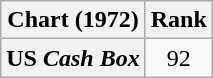<table class="wikitable plainrowheaders" style="text-align:center">
<tr>
<th scope="col">Chart (1972)</th>
<th scope="col">Rank</th>
</tr>
<tr>
<th scope="row">US <em>Cash Box</em></th>
<td>92</td>
</tr>
</table>
